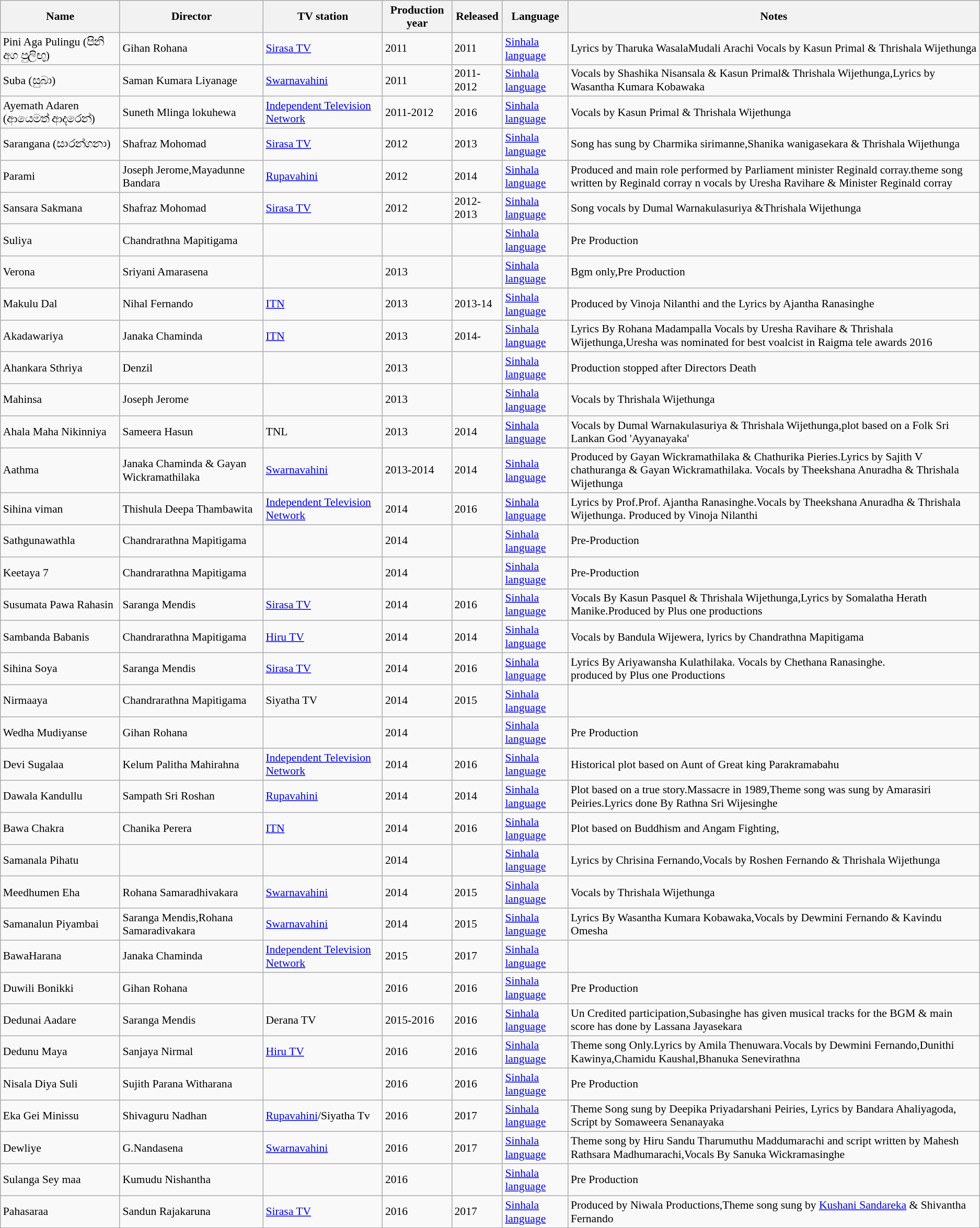<table class="wikitable" style="font-size: 90%;">
<tr>
<th>Name</th>
<th>Director</th>
<th>TV station</th>
<th>Production year</th>
<th>Released</th>
<th>Language</th>
<th>Notes</th>
</tr>
<tr>
<td>Pini Aga Pulingu (පිනි අග පුලිඟු)</td>
<td>Gihan Rohana</td>
<td><a href='#'>Sirasa TV</a></td>
<td>2011</td>
<td>2011</td>
<td><a href='#'>Sinhala language</a></td>
<td>Lyrics by Tharuka WasalaMudali Arachi Vocals by Kasun Primal & Thrishala Wijethunga</td>
</tr>
<tr>
<td>Suba (සුබා)</td>
<td>Saman Kumara Liyanage</td>
<td><a href='#'>Swarnavahini</a></td>
<td>2011</td>
<td>2011-2012</td>
<td><a href='#'>Sinhala language</a></td>
<td>Vocals by Shashika Nisansala & Kasun Primal& Thrishala Wijethunga,Lyrics by Wasantha Kumara Kobawaka</td>
</tr>
<tr>
<td>Ayemath Adaren (ආයෙමත් ආදරෙන්)</td>
<td>Suneth Mlinga lokuhewa</td>
<td><a href='#'>Independent Television Network</a></td>
<td>2011-2012</td>
<td> 2016</td>
<td><a href='#'>Sinhala language</a></td>
<td> Vocals by Kasun Primal & Thrishala Wijethunga</td>
</tr>
<tr>
<td>Sarangana (සාරන්ගනා)</td>
<td>Shafraz Mohomad</td>
<td><a href='#'>Sirasa TV</a></td>
<td>2012</td>
<td>2013</td>
<td><a href='#'>Sinhala language</a></td>
<td>Song has sung by Charmika sirimanne,Shanika wanigasekara & Thrishala Wijethunga</td>
</tr>
<tr>
<td>Parami</td>
<td>Joseph Jerome,Mayadunne Bandara</td>
<td><a href='#'>Rupavahini</a></td>
<td>2012</td>
<td>2014</td>
<td><a href='#'>Sinhala language</a></td>
<td>Produced and main role performed by Parliament minister Reginald corray.theme song written by Reginald corray n vocals by Uresha Ravihare & Minister Reginald corray</td>
</tr>
<tr>
<td>Sansara Sakmana</td>
<td>Shafraz Mohomad</td>
<td><a href='#'>Sirasa TV</a></td>
<td>2012</td>
<td>2012-2013</td>
<td><a href='#'>Sinhala language</a></td>
<td> Song vocals by Dumal Warnakulasuriya &Thrishala Wijethunga</td>
</tr>
<tr>
<td>Suliya</td>
<td>Chandrathna Mapitigama</td>
<td></td>
<td></td>
<td></td>
<td><a href='#'>Sinhala language</a></td>
<td>Pre Production</td>
</tr>
<tr>
<td>Verona</td>
<td>Sriyani Amarasena</td>
<td></td>
<td>2013</td>
<td></td>
<td><a href='#'>Sinhala language</a></td>
<td>Bgm only,Pre Production</td>
</tr>
<tr>
<td>Makulu Dal</td>
<td>Nihal Fernando</td>
<td><a href='#'>ITN</a></td>
<td>2013</td>
<td>2013-14</td>
<td><a href='#'>Sinhala language</a></td>
<td>Produced by Vinoja Nilanthi and the Lyrics by Ajantha Ranasinghe</td>
</tr>
<tr>
<td>Akadawariya</td>
<td>Janaka Chaminda</td>
<td><a href='#'>ITN</a></td>
<td>2013</td>
<td>2014-</td>
<td><a href='#'>Sinhala language</a></td>
<td>Lyrics By Rohana Madampalla Vocals by Uresha Ravihare & Thrishala Wijethunga,Uresha was nominated for best voalcist in Raigma tele awards 2016</td>
</tr>
<tr>
<td>Ahankara Sthriya</td>
<td>Denzil</td>
<td></td>
<td>2013</td>
<td></td>
<td><a href='#'>Sinhala language</a></td>
<td>Production stopped after Directors Death</td>
</tr>
<tr>
<td>Mahinsa</td>
<td>Joseph Jerome</td>
<td></td>
<td>2013</td>
<td></td>
<td><a href='#'>Sinhala language</a></td>
<td>Vocals by Thrishala Wijethunga</td>
</tr>
<tr>
<td>Ahala Maha Nikinniya</td>
<td>Sameera Hasun</td>
<td>TNL</td>
<td>2013</td>
<td>2014</td>
<td><a href='#'>Sinhala language</a></td>
<td>Vocals by Dumal Warnakulasuriya & Thrishala Wijethunga,plot based on a Folk Sri Lankan God 'Ayyanayaka'</td>
</tr>
<tr>
<td>Aathma</td>
<td>Janaka Chaminda & Gayan Wickramathilaka</td>
<td><a href='#'>Swarnavahini</a></td>
<td>2013-2014</td>
<td>2014</td>
<td><a href='#'>Sinhala language</a></td>
<td>Produced by Gayan Wickramathilaka & Chathurika Pieries.Lyrics by Sajith V chathuranga & Gayan Wickramathilaka. Vocals by Theekshana Anuradha & Thrishala Wijethunga</td>
</tr>
<tr>
<td>Sihina viman</td>
<td>Thishula Deepa Thambawita</td>
<td><a href='#'>Independent Television Network</a></td>
<td>2014</td>
<td>2016</td>
<td><a href='#'>Sinhala language</a></td>
<td>Lyrics by Prof.Prof. Ajantha Ranasinghe.Vocals by Theekshana Anuradha & Thrishala Wijethunga. Produced by Vinoja Nilanthi</td>
</tr>
<tr>
<td>Sathgunawathla</td>
<td>Chandrarathna Mapitigama</td>
<td></td>
<td>2014</td>
<td></td>
<td><a href='#'>Sinhala language</a></td>
<td>Pre-Production</td>
</tr>
<tr>
<td>Keetaya 7</td>
<td>Chandrarathna Mapitigama</td>
<td></td>
<td>2014</td>
<td></td>
<td><a href='#'>Sinhala language</a></td>
<td>Pre-Production</td>
</tr>
<tr>
<td>Susumata Pawa Rahasin</td>
<td>Saranga Mendis</td>
<td><a href='#'>Sirasa TV</a></td>
<td>2014</td>
<td>2016</td>
<td><a href='#'>Sinhala language</a></td>
<td>Vocals By Kasun Pasquel & Thrishala Wijethunga,Lyrics by Somalatha Herath Manike.Produced by Plus one productions</td>
</tr>
<tr>
<td>Sambanda Babanis</td>
<td>Chandrarathna Mapitigama</td>
<td><a href='#'>Hiru TV</a></td>
<td>2014</td>
<td>2014</td>
<td><a href='#'>Sinhala language</a></td>
<td>Vocals by Bandula Wijewera, lyrics by Chandrathna Mapitigama</td>
</tr>
<tr>
<td>Sihina Soya</td>
<td>Saranga Mendis</td>
<td><a href='#'>Sirasa TV</a></td>
<td>2014</td>
<td>2016</td>
<td><a href='#'>Sinhala language</a></td>
<td>Lyrics By Ariyawansha Kulathilaka. Vocals by Chethana Ranasinghe.<br>produced by Plus one Productions</td>
</tr>
<tr>
<td>Nirmaaya</td>
<td>Chandrarathna Mapitigama</td>
<td>Siyatha TV</td>
<td>2014</td>
<td>2015</td>
<td><a href='#'>Sinhala language</a></td>
<td></td>
</tr>
<tr>
<td>Wedha Mudiyanse</td>
<td>Gihan Rohana</td>
<td></td>
<td>2014</td>
<td></td>
<td><a href='#'>Sinhala language</a></td>
<td>Pre Production</td>
</tr>
<tr>
<td>Devi Sugalaa</td>
<td>Kelum Palitha Mahirahna</td>
<td><a href='#'>Independent Television Network</a></td>
<td>2014</td>
<td>2016</td>
<td><a href='#'>Sinhala language</a></td>
<td>Historical plot based on Aunt of Great king Parakramabahu</td>
</tr>
<tr>
<td>Dawala Kandullu</td>
<td>Sampath Sri Roshan</td>
<td><a href='#'>Rupavahini</a></td>
<td>2014</td>
<td>2014</td>
<td><a href='#'>Sinhala language</a></td>
<td>Plot based on a true story.Massacre in 1989,Theme song was sung by Amarasiri Peiries.Lyrics done By Rathna Sri Wijesinghe</td>
</tr>
<tr>
<td>Bawa Chakra</td>
<td>Chanika Perera</td>
<td><a href='#'>ITN</a></td>
<td>2014</td>
<td>2016</td>
<td><a href='#'>Sinhala language</a></td>
<td>Plot based on Buddhism and Angam Fighting,</td>
</tr>
<tr>
<td>Samanala Pihatu</td>
<td></td>
<td></td>
<td>2014</td>
<td></td>
<td><a href='#'>Sinhala language</a></td>
<td>Lyrics by Chrisina Fernando,Vocals by Roshen Fernando & Thrishala Wijethunga</td>
</tr>
<tr>
<td>Meedhumen Eha</td>
<td>Rohana Samaradhivakara</td>
<td><a href='#'>Swarnavahini</a></td>
<td>2014</td>
<td>2015</td>
<td><a href='#'>Sinhala language</a></td>
<td>Vocals by Thrishala Wijethunga</td>
</tr>
<tr>
<td>Samanalun Piyambai</td>
<td>Saranga Mendis,Rohana Samaradivakara</td>
<td><a href='#'>Swarnavahini</a></td>
<td>2014</td>
<td>2015</td>
<td><a href='#'>Sinhala language</a></td>
<td>Lyrics By Wasantha Kumara Kobawaka,Vocals by Dewmini Fernando & Kavindu Omesha</td>
</tr>
<tr>
<td>BawaHarana</td>
<td>Janaka Chaminda</td>
<td><a href='#'>Independent Television Network</a></td>
<td>2015</td>
<td>2017</td>
<td><a href='#'>Sinhala language</a></td>
<td></td>
</tr>
<tr>
<td>Duwili Bonikki</td>
<td>Gihan Rohana</td>
<td></td>
<td>2016</td>
<td>2016</td>
<td><a href='#'>Sinhala language</a></td>
<td>Pre Production</td>
</tr>
<tr>
<td>Dedunai Aadare</td>
<td>Saranga Mendis</td>
<td>Derana TV</td>
<td>2015-2016</td>
<td>2016</td>
<td><a href='#'>Sinhala language</a></td>
<td>Un Credited participation,Subasinghe has given musical tracks for the BGM & main score has done by Lassana Jayasekara</td>
</tr>
<tr>
<td>Dedunu Maya</td>
<td>Sanjaya Nirmal</td>
<td><a href='#'>Hiru TV</a></td>
<td>2016</td>
<td>2016</td>
<td><a href='#'>Sinhala language</a></td>
<td>Theme song Only.Lyrics by Amila Thenuwara.Vocals by Dewmini Fernando,Dunithi Kawinya,Chamidu Kaushal,Bhanuka Senevirathna</td>
</tr>
<tr>
<td>Nisala Diya Suli</td>
<td>Sujith Parana Witharana</td>
<td></td>
<td>2016</td>
<td>2016</td>
<td><a href='#'>Sinhala language</a></td>
<td>Pre Production</td>
</tr>
<tr>
<td>Eka Gei Minissu</td>
<td>Shivaguru Nadhan</td>
<td><a href='#'>Rupavahini</a>/Siyatha Tv</td>
<td>2016</td>
<td>2017</td>
<td><a href='#'>Sinhala language</a></td>
<td>Theme Song sung by Deepika Priyadarshani Peiries, Lyrics by Bandara Ahaliyagoda, Script by Somaweera Senanayaka</td>
</tr>
<tr>
<td>Dewliye</td>
<td>G.Nandasena</td>
<td><a href='#'>Swarnavahini</a></td>
<td>2016</td>
<td>2017</td>
<td><a href='#'>Sinhala language</a></td>
<td>Theme song by Hiru Sandu Tharumuthu Maddumarachi and script written by Mahesh Rathsara Madhumarachi,Vocals By Sanuka Wickramasinghe</td>
</tr>
<tr>
<td>Sulanga Sey maa</td>
<td>Kumudu Nishantha</td>
<td></td>
<td>2016</td>
<td></td>
<td><a href='#'>Sinhala language</a></td>
<td>Pre Production</td>
</tr>
<tr>
<td>Pahasaraa</td>
<td>Sandun Rajakaruna</td>
<td><a href='#'>Sirasa TV</a></td>
<td>2016</td>
<td>2017</td>
<td><a href='#'>Sinhala language</a></td>
<td>Produced by Niwala Productions,Theme song sung by <a href='#'>Kushani Sandareka</a> & Shivantha Fernando</td>
</tr>
</table>
